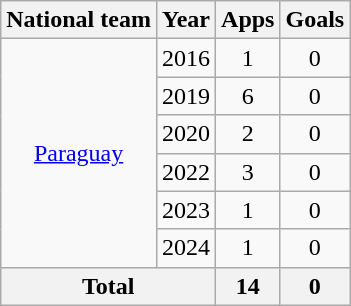<table class="wikitable" style="text-align:center">
<tr>
<th>National team</th>
<th>Year</th>
<th>Apps</th>
<th>Goals</th>
</tr>
<tr>
<td rowspan="6"><a href='#'>Paraguay</a></td>
<td>2016</td>
<td>1</td>
<td>0</td>
</tr>
<tr>
<td>2019</td>
<td>6</td>
<td>0</td>
</tr>
<tr>
<td>2020</td>
<td>2</td>
<td>0</td>
</tr>
<tr>
<td>2022</td>
<td>3</td>
<td>0</td>
</tr>
<tr>
<td>2023</td>
<td>1</td>
<td>0</td>
</tr>
<tr>
<td>2024</td>
<td>1</td>
<td>0</td>
</tr>
<tr>
<th colspan="2">Total</th>
<th>14</th>
<th>0</th>
</tr>
</table>
